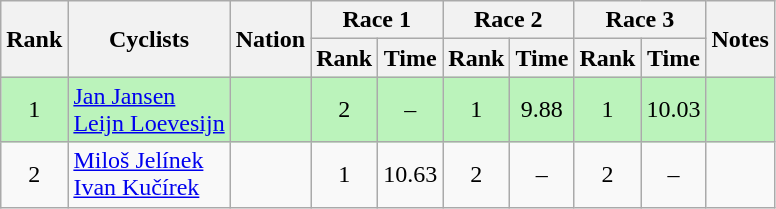<table class="wikitable sortable" style="text-align:center">
<tr>
<th rowspan=2>Rank</th>
<th rowspan=2>Cyclists</th>
<th rowspan=2>Nation</th>
<th colspan=2>Race 1</th>
<th colspan=2>Race 2</th>
<th colspan=2>Race 3</th>
<th rowspan=2>Notes</th>
</tr>
<tr>
<th>Rank</th>
<th>Time</th>
<th>Rank</th>
<th>Time</th>
<th>Rank</th>
<th>Time</th>
</tr>
<tr bgcolor=bbf3bb>
<td>1</td>
<td align=left><a href='#'>Jan Jansen</a><br><a href='#'>Leijn Loevesijn</a></td>
<td align=left></td>
<td>2</td>
<td>–</td>
<td>1</td>
<td>9.88</td>
<td>1</td>
<td>10.03</td>
<td></td>
</tr>
<tr>
<td>2</td>
<td align=left><a href='#'>Miloš Jelínek</a><br><a href='#'>Ivan Kučírek</a></td>
<td align=left></td>
<td>1</td>
<td>10.63</td>
<td>2</td>
<td>–</td>
<td>2</td>
<td>–</td>
<td></td>
</tr>
</table>
